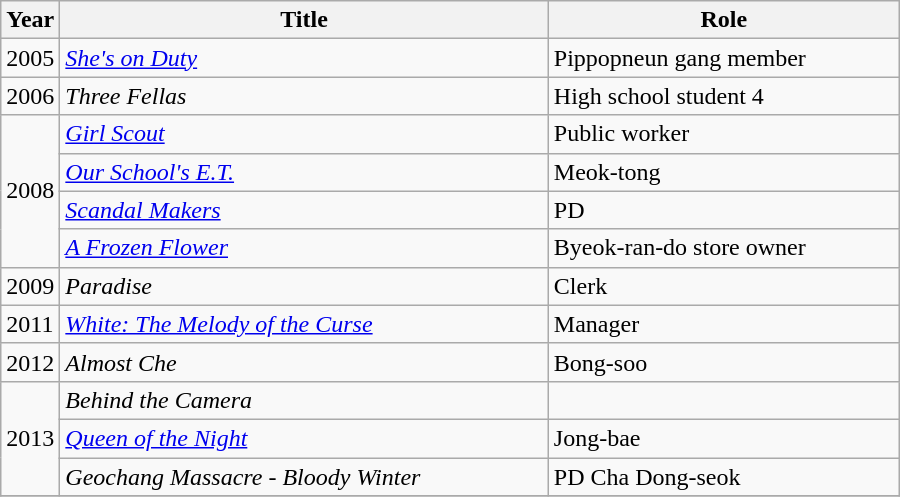<table class="wikitable" style="width:600px">
<tr>
<th width=10>Year</th>
<th>Title</th>
<th>Role</th>
</tr>
<tr>
<td>2005</td>
<td><em><a href='#'>She's on Duty</a></em></td>
<td>Pippopneun gang member</td>
</tr>
<tr>
<td>2006</td>
<td><em>Three Fellas</em></td>
<td>High school student 4</td>
</tr>
<tr>
<td rowspan=4>2008</td>
<td><em><a href='#'>Girl Scout</a></em></td>
<td>Public worker</td>
</tr>
<tr>
<td><em><a href='#'>Our School's E.T.</a></em></td>
<td>Meok-tong</td>
</tr>
<tr>
<td><em><a href='#'>Scandal Makers</a></em></td>
<td>PD</td>
</tr>
<tr>
<td><em><a href='#'>A Frozen Flower</a></em></td>
<td>Byeok-ran-do store owner</td>
</tr>
<tr>
<td>2009</td>
<td><em>Paradise</em></td>
<td>Clerk</td>
</tr>
<tr>
<td>2011</td>
<td><em><a href='#'>White: The Melody of the Curse</a></em></td>
<td>Manager</td>
</tr>
<tr>
<td>2012</td>
<td><em>Almost Che</em></td>
<td>Bong-soo</td>
</tr>
<tr>
<td rowspan=3>2013</td>
<td><em>Behind the Camera</em></td>
<td></td>
</tr>
<tr>
<td><em><a href='#'>Queen of the Night</a></em></td>
<td>Jong-bae</td>
</tr>
<tr>
<td><em>Geochang Massacre - Bloody Winter</em></td>
<td>PD Cha Dong-seok</td>
</tr>
<tr>
</tr>
</table>
